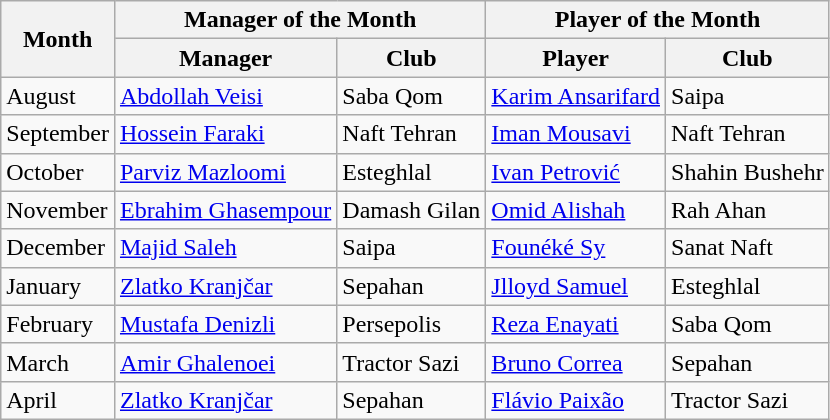<table class="wikitable">
<tr>
<th rowspan="2">Month</th>
<th colspan="2">Manager of the Month</th>
<th colspan="2">Player of the Month</th>
</tr>
<tr>
<th>Manager</th>
<th>Club</th>
<th>Player</th>
<th>Club</th>
</tr>
<tr>
<td>August</td>
<td> <a href='#'>Abdollah Veisi</a></td>
<td>Saba Qom</td>
<td> <a href='#'>Karim Ansarifard</a></td>
<td>Saipa</td>
</tr>
<tr>
<td>September</td>
<td> <a href='#'>Hossein Faraki</a></td>
<td>Naft Tehran</td>
<td> <a href='#'>Iman Mousavi</a></td>
<td>Naft Tehran</td>
</tr>
<tr>
<td>October</td>
<td> <a href='#'>Parviz Mazloomi</a></td>
<td>Esteghlal</td>
<td> <a href='#'>Ivan Petrović</a></td>
<td>Shahin Bushehr</td>
</tr>
<tr>
<td>November</td>
<td> <a href='#'>Ebrahim Ghasempour</a></td>
<td>Damash Gilan</td>
<td> <a href='#'>Omid Alishah</a></td>
<td>Rah Ahan</td>
</tr>
<tr>
<td>December</td>
<td> <a href='#'>Majid Saleh</a></td>
<td>Saipa</td>
<td> <a href='#'>Founéké Sy</a></td>
<td>Sanat Naft</td>
</tr>
<tr>
<td>January</td>
<td> <a href='#'>Zlatko Kranjčar</a></td>
<td>Sepahan</td>
<td> <a href='#'>Jlloyd Samuel</a></td>
<td>Esteghlal</td>
</tr>
<tr>
<td>February</td>
<td> <a href='#'>Mustafa Denizli</a></td>
<td>Persepolis</td>
<td> <a href='#'>Reza Enayati</a></td>
<td>Saba Qom</td>
</tr>
<tr>
<td>March</td>
<td> <a href='#'>Amir Ghalenoei</a></td>
<td>Tractor Sazi</td>
<td> <a href='#'>Bruno Correa</a></td>
<td>Sepahan</td>
</tr>
<tr>
<td>April</td>
<td> <a href='#'>Zlatko Kranjčar</a></td>
<td>Sepahan</td>
<td> <a href='#'>Flávio Paixão</a></td>
<td>Tractor Sazi</td>
</tr>
</table>
